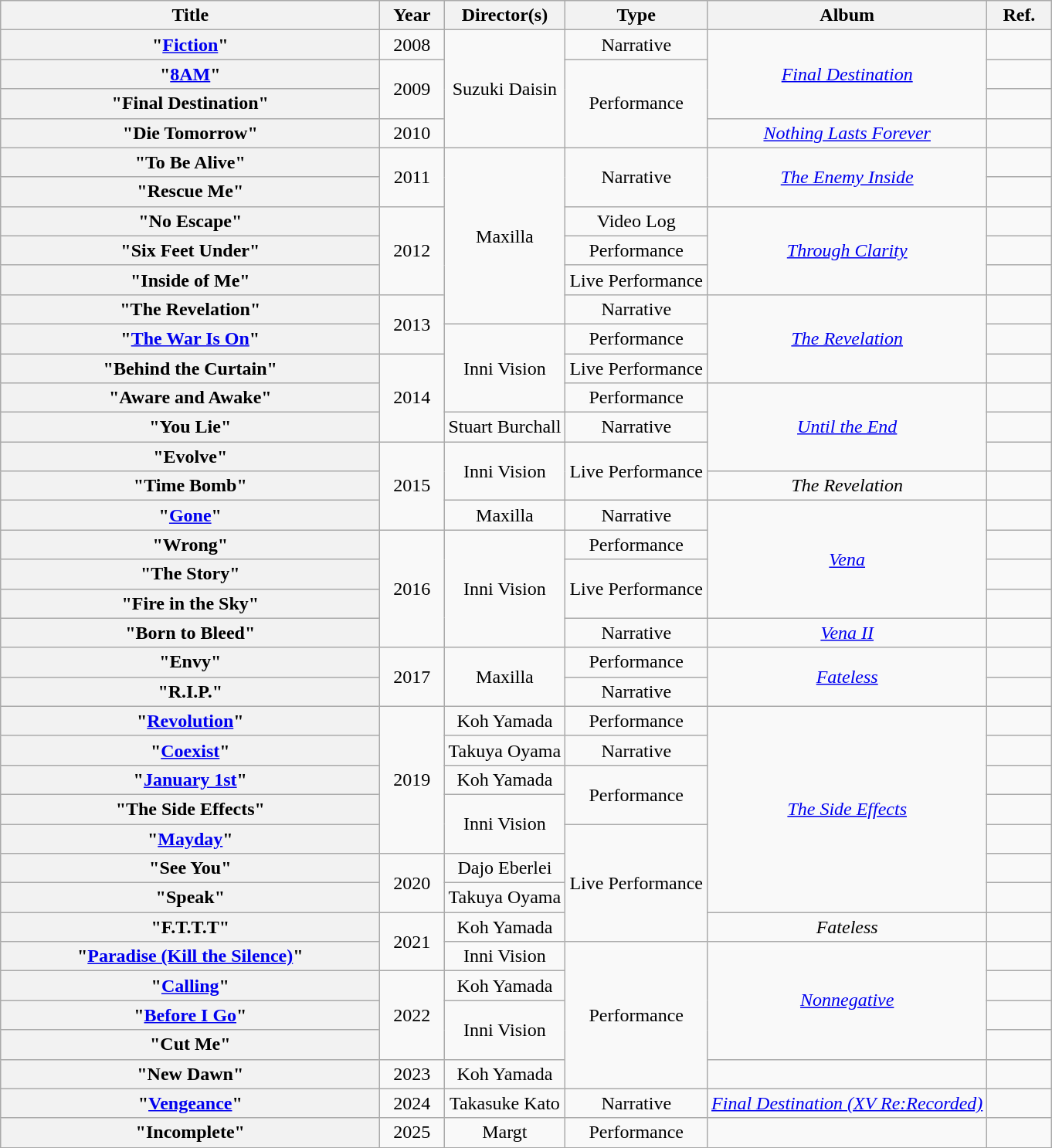<table class="wikitable plainrowheaders" style="text-align:center;">
<tr>
<th scope="col" style="width:20em;">Title</th>
<th scope="col" style="width:3em;">Year</th>
<th scope="col">Director(s)</th>
<th scope="col">Type</th>
<th scope="col">Album</th>
<th scope="col" style="width:3em;">Ref.</th>
</tr>
<tr>
<th scope="row">"<a href='#'>Fiction</a>"</th>
<td>2008</td>
<td rowspan="4">Suzuki Daisin</td>
<td>Narrative</td>
<td rowspan="3"><em><a href='#'>Final Destination</a></em></td>
<td></td>
</tr>
<tr>
<th scope="row">"<a href='#'>8AM</a>"</th>
<td rowspan="2">2009</td>
<td rowspan="3">Performance</td>
<td></td>
</tr>
<tr>
<th scope="row">"Final Destination"</th>
<td></td>
</tr>
<tr>
<th scope="row">"Die Tomorrow"</th>
<td>2010</td>
<td><em><a href='#'>Nothing Lasts Forever</a></em></td>
<td></td>
</tr>
<tr>
<th scope="row">"To Be Alive"</th>
<td rowspan="2">2011</td>
<td rowspan="6">Maxilla</td>
<td rowspan="2">Narrative</td>
<td rowspan="2"><em><a href='#'>The Enemy Inside</a></em></td>
<td></td>
</tr>
<tr>
<th scope="row">"Rescue Me"</th>
<td></td>
</tr>
<tr>
<th scope="row">"No Escape"</th>
<td rowspan="3">2012</td>
<td>Video Log</td>
<td rowspan="3"><em><a href='#'>Through Clarity</a></em></td>
<td></td>
</tr>
<tr>
<th scope="row">"Six Feet Under"</th>
<td>Performance</td>
<td></td>
</tr>
<tr>
<th scope="row">"Inside of Me"</th>
<td>Live Performance</td>
<td></td>
</tr>
<tr>
<th scope="row">"The Revelation"</th>
<td rowspan="2">2013</td>
<td>Narrative</td>
<td rowspan="3"><em><a href='#'>The Revelation</a></em></td>
<td></td>
</tr>
<tr>
<th scope="row">"<a href='#'>The War Is On</a>"</th>
<td rowspan="3">Inni Vision</td>
<td>Performance</td>
<td></td>
</tr>
<tr>
<th scope="row">"Behind the Curtain"</th>
<td rowspan="3">2014</td>
<td>Live Performance</td>
<td></td>
</tr>
<tr>
<th scope="row">"Aware and Awake"</th>
<td>Performance</td>
<td rowspan="3"><em><a href='#'>Until the End</a></em></td>
<td></td>
</tr>
<tr>
<th scope="row">"You Lie"</th>
<td>Stuart Burchall</td>
<td>Narrative</td>
<td></td>
</tr>
<tr>
<th scope="row">"Evolve"</th>
<td rowspan="3">2015</td>
<td rowspan="2">Inni Vision</td>
<td rowspan="2">Live Performance</td>
<td></td>
</tr>
<tr>
<th scope="row">"Time Bomb"</th>
<td><em>The Revelation</em></td>
<td></td>
</tr>
<tr>
<th scope="row">"<a href='#'>Gone</a>"</th>
<td>Maxilla</td>
<td>Narrative</td>
<td rowspan="4"><em><a href='#'>Vena</a></em></td>
<td></td>
</tr>
<tr>
<th scope="row">"Wrong"</th>
<td rowspan="4">2016</td>
<td rowspan="4">Inni Vision</td>
<td>Performance</td>
<td></td>
</tr>
<tr>
<th scope="row">"The Story"</th>
<td rowspan="2">Live Performance</td>
<td></td>
</tr>
<tr>
<th scope="row">"Fire in the Sky"</th>
<td></td>
</tr>
<tr>
<th scope="row">"Born to Bleed"</th>
<td>Narrative</td>
<td><em><a href='#'>Vena II</a></em></td>
<td></td>
</tr>
<tr>
<th scope="row">"Envy"</th>
<td rowspan="2">2017</td>
<td rowspan="2">Maxilla</td>
<td>Performance</td>
<td rowspan="2"><em><a href='#'>Fateless</a></em></td>
<td></td>
</tr>
<tr>
<th scope="row">"R.I.P."</th>
<td>Narrative</td>
<td></td>
</tr>
<tr>
<th scope="row">"<a href='#'>Revolution</a>"</th>
<td rowspan="5">2019</td>
<td>Koh Yamada</td>
<td>Performance</td>
<td rowspan="7"><em><a href='#'>The Side Effects</a></em></td>
<td></td>
</tr>
<tr>
<th scope="row">"<a href='#'>Coexist</a>"</th>
<td>Takuya Oyama</td>
<td>Narrative</td>
<td></td>
</tr>
<tr>
<th scope="row">"<a href='#'>January 1st</a>"</th>
<td>Koh Yamada</td>
<td rowspan="2">Performance</td>
<td></td>
</tr>
<tr>
<th scope="row">"The Side Effects"</th>
<td rowspan="2">Inni Vision</td>
<td></td>
</tr>
<tr>
<th scope="row">"<a href='#'>Mayday</a>"<br></th>
<td rowspan="4">Live Performance</td>
<td></td>
</tr>
<tr>
<th scope="row">"See You"</th>
<td rowspan="2">2020</td>
<td>Dajo Eberlei</td>
<td></td>
</tr>
<tr>
<th scope="row">"Speak"</th>
<td>Takuya Oyama</td>
<td></td>
</tr>
<tr>
<th scope="row">"F.T.T.T"</th>
<td rowspan="2">2021</td>
<td>Koh Yamada</td>
<td><em>Fateless</em></td>
<td></td>
</tr>
<tr>
<th scope="row">"<a href='#'>Paradise (Kill the Silence)</a>"</th>
<td>Inni Vision</td>
<td rowspan="5">Performance</td>
<td rowspan="4"><em><a href='#'>Nonnegative</a></em></td>
<td></td>
</tr>
<tr>
<th scope="row">"<a href='#'>Calling</a>"</th>
<td rowspan="3">2022</td>
<td>Koh Yamada</td>
<td></td>
</tr>
<tr>
<th scope="row">"<a href='#'>Before I Go</a>"</th>
<td rowspan="2">Inni Vision</td>
<td></td>
</tr>
<tr>
<th scope="row">"Cut Me"</th>
<td></td>
</tr>
<tr>
<th scope="row">"New Dawn"</th>
<td>2023</td>
<td>Koh Yamada</td>
<td></td>
<td></td>
</tr>
<tr>
<th scope="row">"<a href='#'>Vengeance</a>"</th>
<td>2024</td>
<td>Takasuke Kato</td>
<td>Narrative</td>
<td><em><a href='#'>Final Destination (XV Re:Recorded)</a></em></td>
<td></td>
</tr>
<tr>
<th scope="row">"Incomplete"</th>
<td>2025</td>
<td>Margt</td>
<td>Performance</td>
<td></td>
<td></td>
</tr>
</table>
